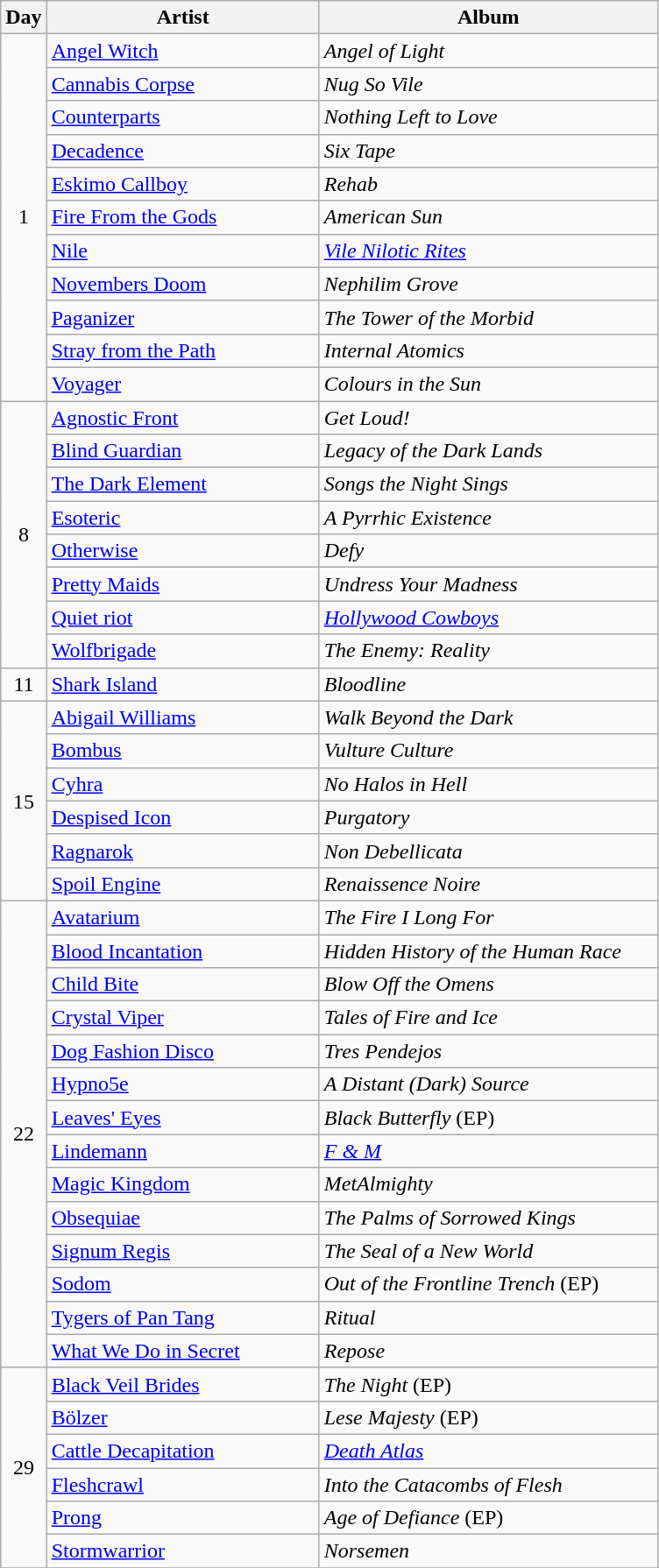<table class="wikitable">
<tr>
<th style="width:20px;">Day</th>
<th style="width:200px;">Artist</th>
<th style="width:250px;">Album</th>
</tr>
<tr>
<td style="text-align:center;" rowspan="11">1</td>
<td><a href='#'>Angel Witch</a></td>
<td><em>Angel of Light</em></td>
</tr>
<tr>
<td><a href='#'>Cannabis Corpse</a></td>
<td><em>Nug So Vile</em></td>
</tr>
<tr>
<td><a href='#'>Counterparts</a></td>
<td><em>Nothing Left to Love</em></td>
</tr>
<tr>
<td><a href='#'>Decadence</a></td>
<td><em>Six Tape</em></td>
</tr>
<tr>
<td><a href='#'>Eskimo Callboy</a></td>
<td><em>Rehab</em></td>
</tr>
<tr>
<td><a href='#'>Fire From the Gods</a></td>
<td><em>American Sun</em></td>
</tr>
<tr>
<td><a href='#'>Nile</a></td>
<td><em><a href='#'>Vile Nilotic Rites</a></em></td>
</tr>
<tr>
<td><a href='#'>Novembers Doom</a></td>
<td><em>Nephilim Grove</em></td>
</tr>
<tr>
<td><a href='#'>Paganizer</a></td>
<td><em>The Tower of the Morbid</em></td>
</tr>
<tr>
<td><a href='#'>Stray from the Path</a></td>
<td><em>Internal Atomics</em></td>
</tr>
<tr>
<td><a href='#'>Voyager</a></td>
<td><em>Colours in the Sun</em></td>
</tr>
<tr>
<td style="text-align:center;" rowspan="8">8</td>
<td><a href='#'>Agnostic Front</a></td>
<td><em>Get Loud!</em></td>
</tr>
<tr>
<td><a href='#'>Blind Guardian</a></td>
<td><em>Legacy of the Dark Lands</em></td>
</tr>
<tr>
<td><a href='#'>The Dark Element</a></td>
<td><em>Songs the Night Sings</em></td>
</tr>
<tr>
<td><a href='#'>Esoteric</a></td>
<td><em>A Pyrrhic Existence</em></td>
</tr>
<tr>
<td><a href='#'>Otherwise</a></td>
<td><em>Defy</em></td>
</tr>
<tr>
<td><a href='#'>Pretty Maids</a></td>
<td><em>Undress Your Madness</em></td>
</tr>
<tr>
<td><a href='#'>Quiet riot</a></td>
<td><em><a href='#'>Hollywood Cowboys</a></em></td>
</tr>
<tr>
<td><a href='#'>Wolfbrigade</a></td>
<td><em>The Enemy: Reality</em></td>
</tr>
<tr>
<td style="text-align:center;" rowspan="1">11</td>
<td><a href='#'>Shark Island</a></td>
<td><em>Bloodline</em></td>
</tr>
<tr>
<td style="text-align:center;" rowspan="6">15</td>
<td><a href='#'>Abigail Williams</a></td>
<td><em>Walk Beyond the Dark</em></td>
</tr>
<tr>
<td><a href='#'>Bombus</a></td>
<td><em>Vulture Culture</em></td>
</tr>
<tr>
<td><a href='#'>Cyhra</a></td>
<td><em>No Halos in Hell</em></td>
</tr>
<tr>
<td><a href='#'>Despised Icon</a></td>
<td><em>Purgatory</em></td>
</tr>
<tr>
<td><a href='#'>Ragnarok</a></td>
<td><em>Non Debellicata</em></td>
</tr>
<tr>
<td><a href='#'>Spoil Engine</a></td>
<td><em>Renaissence Noire</em></td>
</tr>
<tr>
<td style="text-align:center;" rowspan="14">22</td>
<td><a href='#'>Avatarium</a></td>
<td><em>The Fire I Long For</em></td>
</tr>
<tr>
<td><a href='#'>Blood Incantation</a></td>
<td><em>Hidden History of the Human Race</em></td>
</tr>
<tr>
<td><a href='#'>Child Bite</a></td>
<td><em>Blow Off the Omens</em></td>
</tr>
<tr>
<td><a href='#'>Crystal Viper</a></td>
<td><em>Tales of Fire and Ice</em></td>
</tr>
<tr>
<td><a href='#'>Dog Fashion Disco</a></td>
<td><em>Tres Pendejos</em></td>
</tr>
<tr>
<td><a href='#'>Hypno5e</a></td>
<td><em>A Distant (Dark) Source</em></td>
</tr>
<tr>
<td><a href='#'>Leaves' Eyes</a></td>
<td><em>Black Butterfly</em> (EP)</td>
</tr>
<tr>
<td><a href='#'>Lindemann</a></td>
<td><em><a href='#'>F & M</a></em></td>
</tr>
<tr>
<td><a href='#'>Magic Kingdom</a></td>
<td><em>MetAlmighty</em></td>
</tr>
<tr>
<td><a href='#'>Obsequiae</a></td>
<td><em>The Palms of Sorrowed Kings</em></td>
</tr>
<tr>
<td><a href='#'>Signum Regis</a></td>
<td><em>The Seal of a New World</em></td>
</tr>
<tr>
<td><a href='#'>Sodom</a></td>
<td><em>Out of the Frontline Trench</em> (EP)</td>
</tr>
<tr>
<td><a href='#'>Tygers of Pan Tang</a></td>
<td><em>Ritual</em></td>
</tr>
<tr>
<td><a href='#'>What We Do in Secret</a></td>
<td><em>Repose</em></td>
</tr>
<tr>
<td style="text-align:center;" rowspan="6">29</td>
<td><a href='#'>Black Veil Brides</a></td>
<td><em>The Night</em> (EP)</td>
</tr>
<tr>
<td><a href='#'>Bölzer</a></td>
<td><em>Lese Majesty</em> (EP)</td>
</tr>
<tr>
<td><a href='#'>Cattle Decapitation</a></td>
<td><em><a href='#'>Death Atlas</a></em></td>
</tr>
<tr>
<td><a href='#'>Fleshcrawl</a></td>
<td><em>Into the Catacombs of Flesh</em></td>
</tr>
<tr>
<td><a href='#'>Prong</a></td>
<td><em>Age of Defiance</em> (EP)</td>
</tr>
<tr>
<td><a href='#'>Stormwarrior</a></td>
<td><em>Norsemen</em></td>
</tr>
<tr>
</tr>
</table>
